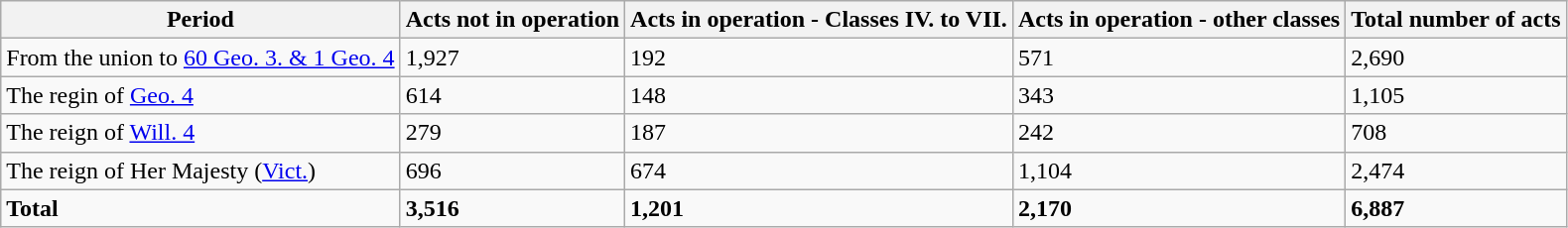<table class="wikitable">
<tr>
<th>Period</th>
<th>Acts not in operation</th>
<th>Acts in operation - Classes IV. to VII.</th>
<th>Acts in operation - other classes</th>
<th>Total number of acts</th>
</tr>
<tr>
<td>From the union to <a href='#'>60 Geo. 3. & 1 Geo. 4</a></td>
<td>1,927</td>
<td>192</td>
<td>571</td>
<td>2,690</td>
</tr>
<tr>
<td>The regin of <a href='#'>Geo. 4</a></td>
<td>614</td>
<td>148</td>
<td>343</td>
<td>1,105</td>
</tr>
<tr>
<td>The reign of <a href='#'>Will. 4</a></td>
<td>279</td>
<td>187</td>
<td>242</td>
<td>708</td>
</tr>
<tr>
<td>The reign of Her Majesty (<a href='#'>Vict.</a>)</td>
<td>696</td>
<td>674</td>
<td>1,104</td>
<td>2,474</td>
</tr>
<tr>
<td><strong>Total</strong></td>
<td><strong>3,516</strong></td>
<td><strong>1,201</strong></td>
<td><strong>2,170</strong></td>
<td><strong>6,887</strong></td>
</tr>
</table>
